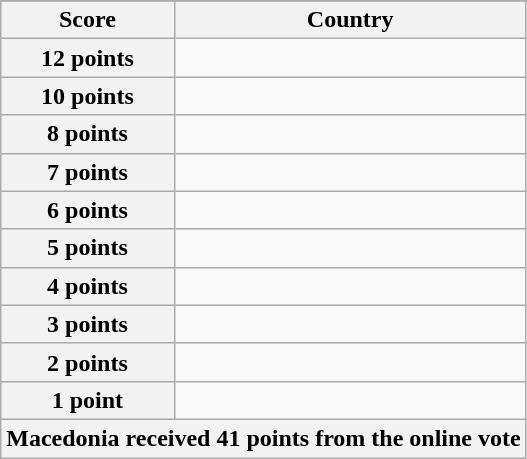<table class="wikitable">
<tr>
</tr>
<tr>
<th scope="col" width="33%">Score</th>
<th scope="col">Country</th>
</tr>
<tr>
<th scope="row">12 points</th>
<td></td>
</tr>
<tr>
<th scope="row">10 points</th>
<td></td>
</tr>
<tr>
<th scope="row">8 points</th>
<td></td>
</tr>
<tr>
<th scope="row">7 points</th>
<td></td>
</tr>
<tr>
<th scope="row">6 points</th>
<td></td>
</tr>
<tr>
<th scope="row">5 points</th>
<td></td>
</tr>
<tr>
<th scope="row">4 points</th>
<td></td>
</tr>
<tr>
<th scope="row">3 points</th>
<td></td>
</tr>
<tr>
<th scope="row">2 points</th>
<td></td>
</tr>
<tr>
<th scope="row">1 point</th>
<td></td>
</tr>
<tr>
<th colspan="2">Macedonia received 41 points from the online vote</th>
</tr>
</table>
